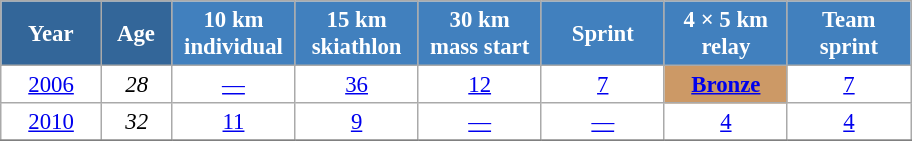<table class="wikitable" style="font-size:95%; text-align:center; border:grey solid 1px; border-collapse:collapse; background:#ffffff;">
<tr>
<th style="background-color:#369; color:white; width:60px;"> Year </th>
<th style="background-color:#369; color:white; width:40px;"> Age </th>
<th style="background-color:#4180be; color:white; width:75px;"> 10 km <br> individual </th>
<th style="background-color:#4180be; color:white; width:75px;"> 15 km <br> skiathlon </th>
<th style="background-color:#4180be; color:white; width:75px;"> 30 km <br> mass start </th>
<th style="background-color:#4180be; color:white; width:75px;"> Sprint </th>
<th style="background-color:#4180be; color:white; width:75px;"> 4 × 5 km <br> relay </th>
<th style="background-color:#4180be; color:white; width:75px;"> Team <br> sprint </th>
</tr>
<tr>
<td><a href='#'>2006</a></td>
<td><em>28</em></td>
<td><a href='#'>—</a></td>
<td><a href='#'>36</a></td>
<td><a href='#'>12</a></td>
<td><a href='#'>7</a></td>
<td bgcolor="cc9966"><a href='#'><strong>Bronze</strong></a></td>
<td><a href='#'>7</a></td>
</tr>
<tr>
<td><a href='#'>2010</a></td>
<td><em>32</em></td>
<td><a href='#'>11</a></td>
<td><a href='#'>9</a></td>
<td><a href='#'>—</a></td>
<td><a href='#'>—</a></td>
<td><a href='#'>4</a></td>
<td><a href='#'>4</a></td>
</tr>
<tr>
</tr>
</table>
